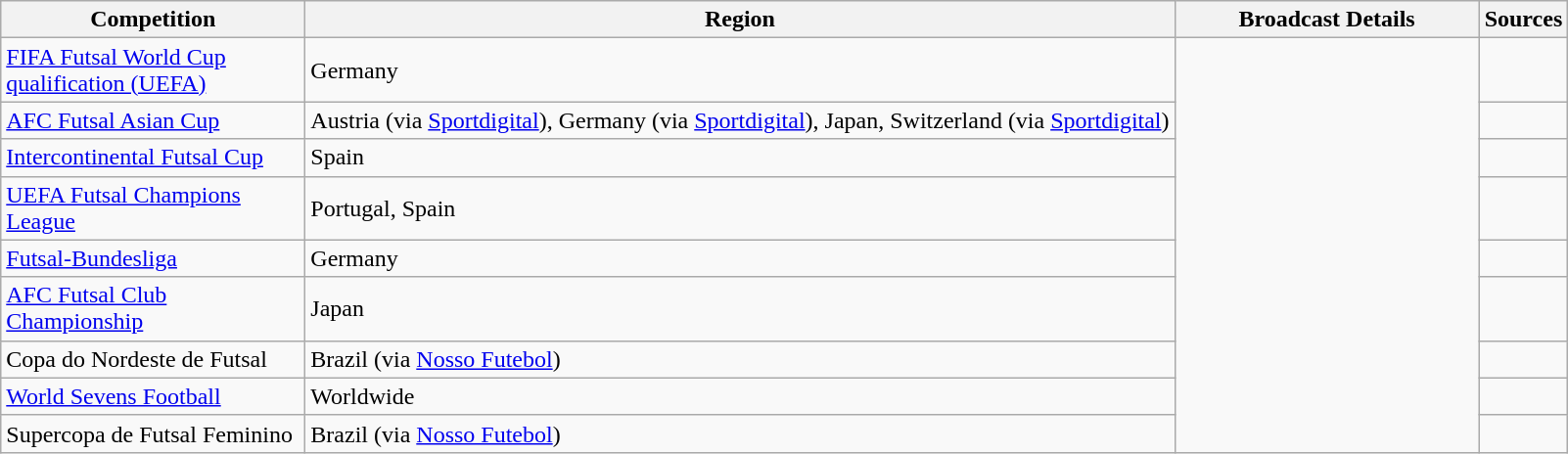<table class="wikitable">
<tr>
<th width="200">Competition</th>
<th>Region</th>
<th width="200">Broadcast Details</th>
<th>Sources</th>
</tr>
<tr>
<td><a href='#'>FIFA Futsal World Cup qualification (UEFA)</a></td>
<td>Germany</td>
<td rowspan="9"></td>
<td></td>
</tr>
<tr>
<td><a href='#'>AFC Futsal Asian Cup</a></td>
<td>Austria (via <a href='#'>Sportdigital</a>), Germany (via <a href='#'>Sportdigital</a>), Japan, Switzerland (via <a href='#'>Sportdigital</a>)</td>
<td></td>
</tr>
<tr>
<td><a href='#'>Intercontinental Futsal Cup</a></td>
<td>Spain</td>
<td></td>
</tr>
<tr>
<td><a href='#'>UEFA Futsal Champions League</a></td>
<td>Portugal, Spain</td>
<td></td>
</tr>
<tr>
<td><a href='#'>Futsal-Bundesliga</a></td>
<td>Germany</td>
<td></td>
</tr>
<tr>
<td><a href='#'>AFC Futsal Club Championship</a></td>
<td>Japan</td>
<td></td>
</tr>
<tr>
<td>Copa do Nordeste de Futsal</td>
<td>Brazil (via <a href='#'>Nosso Futebol</a>)</td>
<td></td>
</tr>
<tr>
<td><a href='#'>World Sevens Football</a></td>
<td>Worldwide</td>
<td></td>
</tr>
<tr>
<td>Supercopa de Futsal Feminino</td>
<td>Brazil (via <a href='#'>Nosso Futebol</a>)</td>
<td></td>
</tr>
</table>
